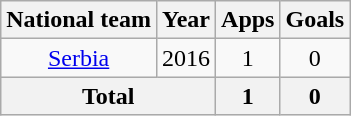<table class="wikitable" style="text-align:center">
<tr>
<th>National team</th>
<th>Year</th>
<th>Apps</th>
<th>Goals</th>
</tr>
<tr>
<td rowspan="1"><a href='#'>Serbia</a></td>
<td>2016</td>
<td>1</td>
<td>0</td>
</tr>
<tr>
<th colspan="2">Total</th>
<th>1</th>
<th>0</th>
</tr>
</table>
